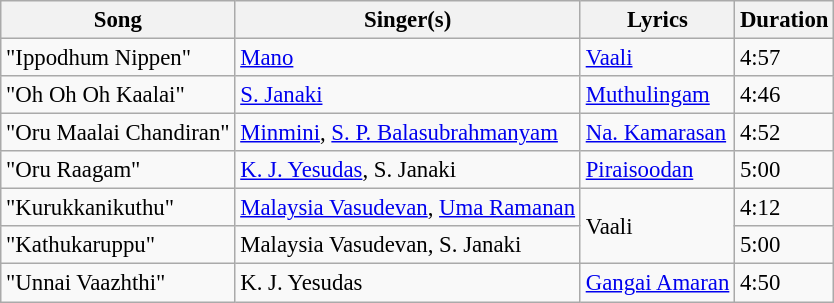<table class="wikitable" style="font-size:95%;">
<tr>
<th>Song</th>
<th>Singer(s)</th>
<th>Lyrics</th>
<th>Duration</th>
</tr>
<tr>
<td>"Ippodhum Nippen"</td>
<td><a href='#'>Mano</a></td>
<td><a href='#'>Vaali</a></td>
<td>4:57</td>
</tr>
<tr>
<td>"Oh Oh Oh Kaalai"</td>
<td><a href='#'>S. Janaki</a></td>
<td><a href='#'>Muthulingam</a></td>
<td>4:46</td>
</tr>
<tr>
<td>"Oru Maalai Chandiran"</td>
<td><a href='#'>Minmini</a>, <a href='#'>S. P. Balasubrahmanyam</a></td>
<td><a href='#'>Na. Kamarasan</a></td>
<td>4:52</td>
</tr>
<tr>
<td>"Oru Raagam"</td>
<td><a href='#'>K. J. Yesudas</a>, S. Janaki</td>
<td><a href='#'>Piraisoodan</a></td>
<td>5:00</td>
</tr>
<tr>
<td>"Kurukkanikuthu"</td>
<td><a href='#'>Malaysia Vasudevan</a>, <a href='#'>Uma Ramanan</a></td>
<td rowspan=2>Vaali</td>
<td>4:12</td>
</tr>
<tr>
<td>"Kathukaruppu"</td>
<td>Malaysia Vasudevan, S. Janaki</td>
<td>5:00</td>
</tr>
<tr>
<td>"Unnai Vaazhthi"</td>
<td>K. J. Yesudas</td>
<td><a href='#'>Gangai Amaran</a></td>
<td>4:50</td>
</tr>
</table>
